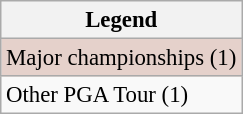<table class="wikitable" style="font-size:95%;">
<tr>
<th>Legend</th>
</tr>
<tr style="background:#e5d1cb;">
<td>Major championships (1)</td>
</tr>
<tr>
<td>Other PGA Tour (1)</td>
</tr>
</table>
